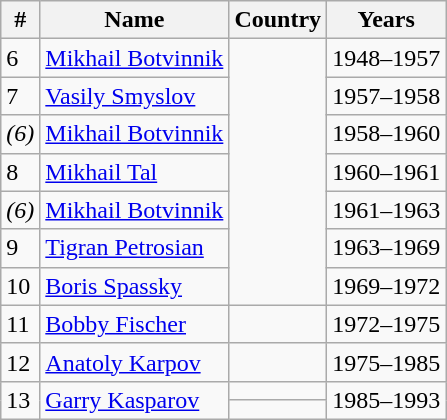<table class="wikitable">
<tr>
<th>#</th>
<th>Name</th>
<th>Country</th>
<th>Years</th>
</tr>
<tr>
<td>6</td>
<td><a href='#'>Mikhail Botvinnik</a></td>
<td rowspan="7"></td>
<td>1948–1957</td>
</tr>
<tr>
<td>7</td>
<td><a href='#'>Vasily Smyslov</a></td>
<td>1957–1958</td>
</tr>
<tr>
<td><em>(6)</em></td>
<td><a href='#'>Mikhail Botvinnik</a></td>
<td>1958–1960</td>
</tr>
<tr>
<td>8</td>
<td><a href='#'>Mikhail Tal</a></td>
<td>1960–1961</td>
</tr>
<tr>
<td><em>(6)</em></td>
<td><a href='#'>Mikhail Botvinnik</a></td>
<td>1961–1963</td>
</tr>
<tr>
<td>9</td>
<td><a href='#'>Tigran Petrosian</a></td>
<td>1963–1969</td>
</tr>
<tr>
<td>10</td>
<td><a href='#'>Boris Spassky</a></td>
<td>1969–1972</td>
</tr>
<tr>
<td>11</td>
<td><a href='#'>Bobby Fischer</a></td>
<td></td>
<td>1972–1975</td>
</tr>
<tr>
<td>12</td>
<td><a href='#'>Anatoly Karpov</a></td>
<td></td>
<td>1975–1985</td>
</tr>
<tr>
<td rowspan="2">13</td>
<td rowspan="2"><a href='#'>Garry Kasparov</a></td>
<td></td>
<td rowspan="2">1985–1993</td>
</tr>
<tr>
<td></td>
</tr>
</table>
